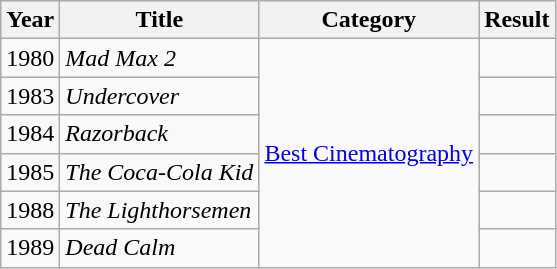<table class="wikitable">
<tr>
<th>Year</th>
<th>Title</th>
<th>Category</th>
<th>Result</th>
</tr>
<tr>
<td>1980</td>
<td><em>Mad Max 2</em></td>
<td rowspan=6><a href='#'>Best Cinematography</a></td>
<td></td>
</tr>
<tr>
<td>1983</td>
<td><em>Undercover</em></td>
<td></td>
</tr>
<tr>
<td>1984</td>
<td><em>Razorback</em></td>
<td></td>
</tr>
<tr>
<td>1985</td>
<td><em>The Coca-Cola Kid</em></td>
<td></td>
</tr>
<tr>
<td>1988</td>
<td><em>The Lighthorsemen</em></td>
<td></td>
</tr>
<tr>
<td>1989</td>
<td><em>Dead Calm</em></td>
<td></td>
</tr>
</table>
